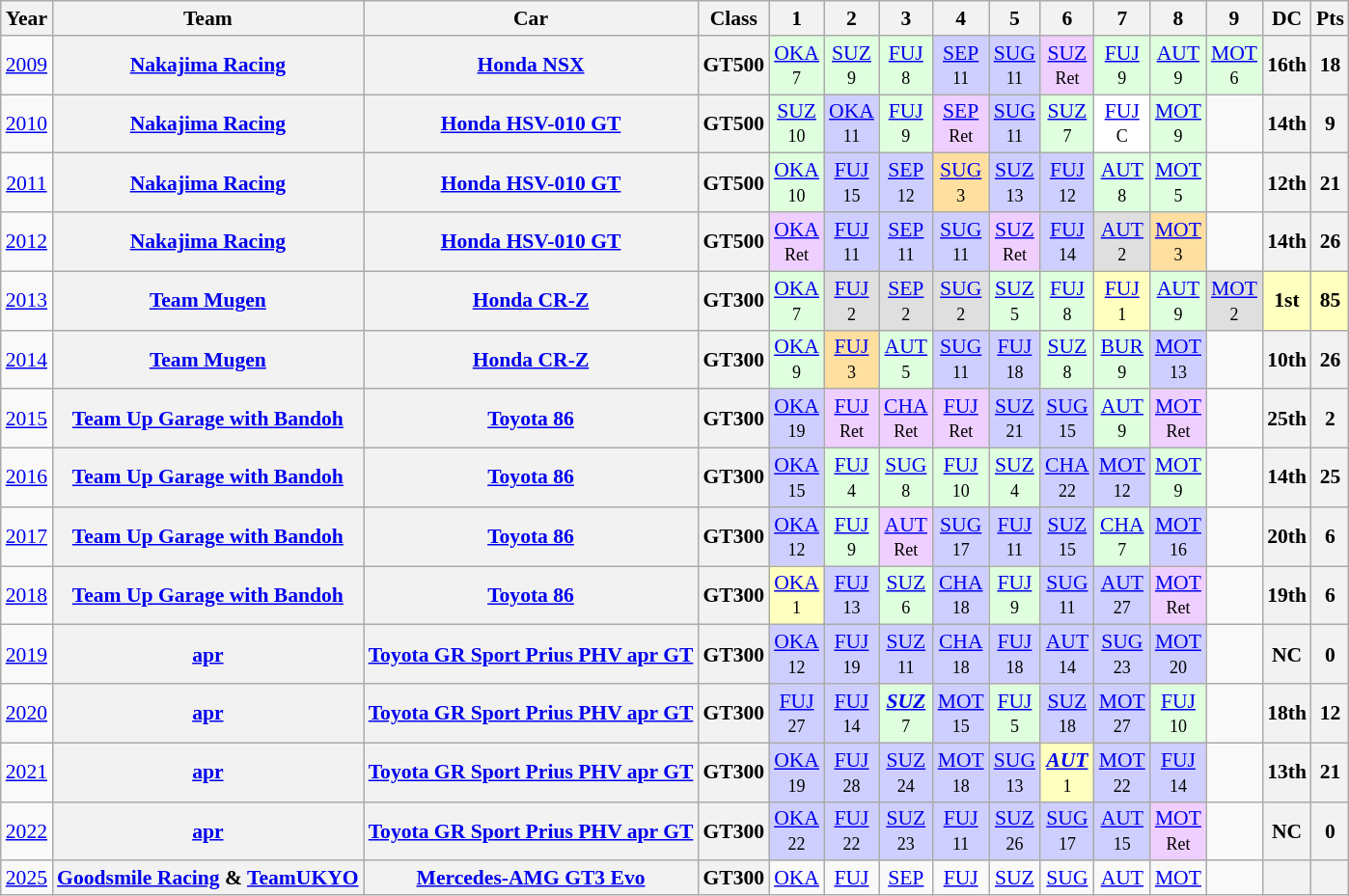<table class="wikitable" style="text-align:center; font-size:90%">
<tr>
<th>Year</th>
<th>Team</th>
<th>Car</th>
<th>Class</th>
<th>1</th>
<th>2</th>
<th>3</th>
<th>4</th>
<th>5</th>
<th>6</th>
<th>7</th>
<th>8</th>
<th>9</th>
<th>DC</th>
<th>Pts</th>
</tr>
<tr>
<td><a href='#'>2009</a></td>
<th><a href='#'>Nakajima Racing</a></th>
<th><a href='#'>Honda NSX</a></th>
<th>GT500</th>
<td style="background:#DFFFDF;"><a href='#'>OKA</a><br><small>7</small></td>
<td style="background:#DFFFDF;"><a href='#'>SUZ</a><br><small>9</small></td>
<td style="background:#DFFFDF;"><a href='#'>FUJ</a><br><small>8</small></td>
<td style="background:#CFCFFF;"><a href='#'>SEP</a><br><small>11</small></td>
<td style="background:#CFCFFF;"><a href='#'>SUG</a><br><small>11</small></td>
<td style="background:#EFCFFF;"><a href='#'>SUZ</a><br><small>Ret</small></td>
<td style="background:#DFFFDF;"><a href='#'>FUJ</a><br><small>9</small></td>
<td style="background:#DFFFDF;"><a href='#'>AUT</a><br><small>9</small></td>
<td style="background:#DFFFDF;"><a href='#'>MOT</a><br><small>6</small></td>
<th>16th</th>
<th>18</th>
</tr>
<tr>
<td><a href='#'>2010</a></td>
<th><a href='#'>Nakajima Racing</a></th>
<th><a href='#'>Honda HSV-010 GT</a></th>
<th>GT500</th>
<td style="background:#DFFFDF;"><a href='#'>SUZ</a><br><small>10</small></td>
<td style="background:#CFCFFF;"><a href='#'>OKA</a><br><small>11</small></td>
<td style="background:#DFFFDF;"><a href='#'>FUJ</a><br><small>9</small></td>
<td style="background:#EFCFFF;"><a href='#'>SEP</a><br><small>Ret</small></td>
<td style="background:#CFCFFF;"><a href='#'>SUG</a><br><small>11</small></td>
<td style="background:#DFFFDF;"><a href='#'>SUZ</a><br><small>7</small></td>
<td style="background:#FFFFFF;"><a href='#'>FUJ</a><br><small>C</small></td>
<td style="background:#DFFFDF;"><a href='#'>MOT</a><br><small>9</small></td>
<td></td>
<th>14th</th>
<th>9</th>
</tr>
<tr>
<td><a href='#'>2011</a></td>
<th><a href='#'>Nakajima Racing</a></th>
<th><a href='#'>Honda HSV-010 GT</a></th>
<th>GT500</th>
<td style="background:#DFFFDF;"><a href='#'>OKA</a><br><small>10</small></td>
<td style="background:#CFCFFF;"><a href='#'>FUJ</a><br><small>15</small></td>
<td style="background:#CFCFFF;"><a href='#'>SEP</a><br><small>12</small></td>
<td style="background:#FFDF9F;"><a href='#'>SUG</a><br><small>3</small></td>
<td style="background:#CFCFFF;"><a href='#'>SUZ</a><br><small>13</small></td>
<td style="background:#CFCFFF;"><a href='#'>FUJ</a><br><small>12</small></td>
<td style="background:#DFFFDF;"><a href='#'>AUT</a><br><small>8</small></td>
<td style="background:#DFFFDF;"><a href='#'>MOT</a><br><small>5</small></td>
<td></td>
<th>12th</th>
<th>21</th>
</tr>
<tr>
<td><a href='#'>2012</a></td>
<th><a href='#'>Nakajima Racing</a></th>
<th><a href='#'>Honda HSV-010 GT</a></th>
<th>GT500</th>
<td style="background:#EFCFFF;"><a href='#'>OKA</a><br><small>Ret</small></td>
<td style="background:#CFCFFF;"><a href='#'>FUJ</a><br><small>11</small></td>
<td style="background:#CFCFFF;"><a href='#'>SEP</a><br><small>11</small></td>
<td style="background:#CFCFFF;"><a href='#'>SUG</a><br><small>11</small></td>
<td style="background:#EFCFFF;"><a href='#'>SUZ</a><br><small>Ret</small></td>
<td style="background:#CFCFFF;"><a href='#'>FUJ</a><br><small>14</small></td>
<td style="background:#DFDFDF;"><a href='#'>AUT</a><br><small>2</small></td>
<td style="background:#FFDF9F;"><a href='#'>MOT</a><br><small>3</small></td>
<td></td>
<th>14th</th>
<th>26</th>
</tr>
<tr>
<td><a href='#'>2013</a></td>
<th><a href='#'>Team Mugen</a></th>
<th><a href='#'>Honda CR-Z</a></th>
<th>GT300</th>
<td style="background:#DFFFDF;"><a href='#'>OKA</a><br><small>7</small></td>
<td style="background:#DFDFDF;"><a href='#'>FUJ</a><br><small>2</small></td>
<td style="background:#DFDFDF;"><a href='#'>SEP</a><br><small>2</small></td>
<td style="background:#DFDFDF;"><a href='#'>SUG</a><br><small>2</small></td>
<td style="background:#DFFFDF;"><a href='#'>SUZ</a><br><small>5</small></td>
<td style="background:#DFFFDF;"><a href='#'>FUJ</a><br><small>8</small></td>
<td style="background:#FFFFBF;"><a href='#'>FUJ</a><br><small>1</small></td>
<td style="background:#DFFFDF;"><a href='#'>AUT</a><br><small>9</small></td>
<td style="background:#DFDFDF;"><a href='#'>MOT</a><br><small>2</small></td>
<th style="background:#FFFFBF;">1st</th>
<th style="background:#FFFFBF;">85</th>
</tr>
<tr>
<td><a href='#'>2014</a></td>
<th><a href='#'>Team Mugen</a></th>
<th><a href='#'>Honda CR-Z</a></th>
<th>GT300</th>
<td style="background:#DFFFDF;"><a href='#'>OKA</a><br><small>9</small></td>
<td style="background:#FFDF9F;"><a href='#'>FUJ</a><br><small>3</small></td>
<td style="background:#DFFFDF;"><a href='#'>AUT</a><br><small>5</small></td>
<td style="background:#CFCFFF;"><a href='#'>SUG</a><br><small>11</small></td>
<td style="background:#CFCFFF;"><a href='#'>FUJ</a><br><small>18</small></td>
<td style="background:#DFFFDF;"><a href='#'>SUZ</a><br><small>8</small></td>
<td style="background:#DFFFDF;"><a href='#'>BUR</a><br><small>9</small></td>
<td style="background:#CFCFFF;"><a href='#'>MOT</a><br><small>13</small></td>
<td></td>
<th>10th</th>
<th>26</th>
</tr>
<tr>
<td><a href='#'>2015</a></td>
<th><a href='#'>Team Up Garage with Bandoh</a></th>
<th><a href='#'>Toyota 86</a></th>
<th>GT300</th>
<td style="background:#CFCFFF;"><a href='#'>OKA</a><br><small>19</small></td>
<td style="background:#EFCFFF;"><a href='#'>FUJ</a><br><small>Ret</small></td>
<td style="background:#EFCFFF;"><a href='#'>CHA</a><br><small>Ret</small></td>
<td style="background:#EFCFFF;"><a href='#'>FUJ</a><br><small>Ret</small></td>
<td style="background:#CFCFFF;"><a href='#'>SUZ</a><br><small>21</small></td>
<td style="background:#CFCFFF;"><a href='#'>SUG</a><br><small>15</small></td>
<td style="background:#DFFFDF;"><a href='#'>AUT</a><br><small>9</small></td>
<td style="background:#EFCFFF;"><a href='#'>MOT</a><br><small>Ret</small></td>
<td></td>
<th>25th</th>
<th>2</th>
</tr>
<tr>
<td><a href='#'>2016</a></td>
<th><a href='#'>Team Up Garage with Bandoh</a></th>
<th><a href='#'>Toyota 86</a></th>
<th>GT300</th>
<td style="background:#CFCFFF;"><a href='#'>OKA</a><br><small>15</small></td>
<td style="background:#DFFFDF;"><a href='#'>FUJ</a><br><small>4</small></td>
<td style="background:#DFFFDF;"><a href='#'>SUG</a><br><small>8</small></td>
<td style="background:#DFFFDF;"><a href='#'>FUJ</a><br><small>10</small></td>
<td style="background:#DFFFDF;"><a href='#'>SUZ</a><br><small>4</small></td>
<td style="background:#CFCFFF;"><a href='#'>CHA</a><br><small>22</small></td>
<td style="background:#CFCFFF;"><a href='#'>MOT</a><br><small>12</small></td>
<td style="background:#DFFFDF;"><a href='#'>MOT</a><br><small>9</small></td>
<td></td>
<th>14th</th>
<th>25</th>
</tr>
<tr>
<td><a href='#'>2017</a></td>
<th><a href='#'>Team Up Garage with Bandoh</a></th>
<th><a href='#'>Toyota 86</a></th>
<th>GT300</th>
<td style="background:#CFCFFF;"><a href='#'>OKA</a><br><small>12</small></td>
<td style="background:#DFFFDF;"><a href='#'>FUJ</a><br><small>9</small></td>
<td style="background:#EFCFFF;"><a href='#'>AUT</a><br><small>Ret</small></td>
<td style="background:#CFCFFF;"><a href='#'>SUG</a><br><small>17</small></td>
<td style="background:#CFCFFF;"><a href='#'>FUJ</a><br><small>11</small></td>
<td style="background:#CFCFFF;"><a href='#'>SUZ</a><br><small>15</small></td>
<td style="background:#DFFFDF;"><a href='#'>CHA</a><br><small>7</small></td>
<td style="background:#CFCFFF;"><a href='#'>MOT</a><br><small>16</small></td>
<td></td>
<th>20th</th>
<th>6</th>
</tr>
<tr>
<td><a href='#'>2018</a></td>
<th><a href='#'>Team Up Garage with Bandoh</a></th>
<th><a href='#'>Toyota 86</a></th>
<th>GT300</th>
<td style="background:#FFFFBF;"><a href='#'>OKA</a><br><small>1</small></td>
<td style="background:#CFCFFF;"><a href='#'>FUJ</a><br><small>13</small></td>
<td style="background:#DFFFDF;"><a href='#'>SUZ</a><br><small>6</small></td>
<td style="background:#CFCFFF;"><a href='#'>CHA</a><br><small>18</small></td>
<td style="background:#DFFFDF;"><a href='#'>FUJ</a><br><small>9</small></td>
<td style="background:#CFCFFF;"><a href='#'>SUG</a><br><small>11</small></td>
<td style="background:#CFCFFF;"><a href='#'>AUT</a><br><small>27</small></td>
<td style="background:#EFCFFF;"><a href='#'>MOT</a><br><small>Ret</small></td>
<td></td>
<th>19th</th>
<th>6</th>
</tr>
<tr>
<td><a href='#'>2019</a></td>
<th><a href='#'>apr</a></th>
<th><a href='#'>Toyota GR Sport Prius PHV apr GT</a></th>
<th>GT300</th>
<td bgcolor="#CFCFFF"><a href='#'>OKA</a><br><small>12</small></td>
<td bgcolor="#CFCFFF"><a href='#'>FUJ</a><br><small>19</small></td>
<td bgcolor="#CFCFFF"><a href='#'>SUZ</a><br><small>11</small></td>
<td bgcolor="#CFCFFF"><a href='#'>CHA</a><br><small>18</small></td>
<td bgcolor="#CFCFFF"><a href='#'>FUJ</a><br><small>18</small></td>
<td bgcolor="#CFCFFF"><a href='#'>AUT</a><br><small>14</small></td>
<td bgcolor="#CFCFFF"><a href='#'>SUG</a><br><small>23</small></td>
<td bgcolor="#CFCFFF"><a href='#'>MOT</a><br><small>20</small></td>
<td></td>
<th>NC</th>
<th>0</th>
</tr>
<tr>
<td><a href='#'>2020</a></td>
<th><a href='#'>apr</a></th>
<th><a href='#'>Toyota GR Sport Prius PHV apr GT</a></th>
<th>GT300</th>
<td bgcolor="#CFCFFF"><a href='#'>FUJ</a><br><small>27</small></td>
<td bgcolor="#CFCFFF"><a href='#'>FUJ</a><br><small>14</small></td>
<td bgcolor="#DFFFDF"><strong><em><a href='#'>SUZ</a></em></strong><br><small>7</small></td>
<td bgcolor="#CFCFFF"><a href='#'>MOT</a><br><small>15</small></td>
<td bgcolor="#DFFFDF"><a href='#'>FUJ</a><br><small>5</small></td>
<td bgcolor="#CFCFFF"><a href='#'>SUZ</a><br><small>18</small></td>
<td bgcolor="#CFCFFF"><a href='#'>MOT</a><br><small>27</small></td>
<td bgcolor="#DFFFDF"><a href='#'>FUJ</a><br><small>10</small></td>
<td></td>
<th>18th</th>
<th>12</th>
</tr>
<tr>
<td><a href='#'>2021</a></td>
<th><a href='#'>apr</a></th>
<th><a href='#'>Toyota GR Sport Prius PHV apr GT</a></th>
<th>GT300</th>
<td bgcolor="#CFCFFF"><a href='#'>OKA</a><br><small>19</small></td>
<td bgcolor="#CFCFFF"><a href='#'>FUJ</a><br><small>28</small></td>
<td bgcolor="#CFCFFF"><a href='#'>SUZ</a><br><small>24</small></td>
<td bgcolor="#CFCFFF"><a href='#'>MOT</a><br><small>18</small></td>
<td bgcolor="#CFCFFF"><a href='#'>SUG</a><br><small>13</small></td>
<td bgcolor="#FFFFBF"><strong><em><a href='#'>AUT</a></em></strong><br><small>1</small></td>
<td bgcolor="#CFCFFF"><a href='#'>MOT</a><br><small>22</small></td>
<td bgcolor="#CFCFFF"><a href='#'>FUJ</a><br><small>14</small></td>
<td></td>
<th>13th</th>
<th>21</th>
</tr>
<tr>
<td><a href='#'>2022</a></td>
<th><a href='#'>apr</a></th>
<th><a href='#'>Toyota GR Sport Prius PHV apr GT</a></th>
<th>GT300</th>
<td bgcolor="#CFCFFF"><a href='#'>OKA</a><br><small>22</small></td>
<td bgcolor="#CFCFFF"><a href='#'>FUJ</a><br><small>22</small></td>
<td bgcolor="#CFCFFF"><a href='#'>SUZ</a><br><small>23</small></td>
<td bgcolor="#CFCFFF"><a href='#'>FUJ</a><br><small>11</small></td>
<td bgcolor="#CFCFFF"><a href='#'>SUZ</a><br><small>26</small></td>
<td bgcolor="#CFCFFF"><a href='#'>SUG</a><br><small>17</small></td>
<td bgcolor="#CFCFFF"><a href='#'>AUT</a><br><small>15</small></td>
<td bgcolor="#EFCFFF"><a href='#'>MOT</a><br><small>Ret</small></td>
<td></td>
<th>NC</th>
<th>0</th>
</tr>
<tr>
<td><a href='#'>2025</a></td>
<th nowrap><a href='#'>Goodsmile Racing</a> & <a href='#'>TeamUKYO</a></th>
<th nowrap><a href='#'>Mercedes-AMG GT3 Evo</a></th>
<th>GT300</th>
<td style="background:#;"><a href='#'>OKA</a><br></td>
<td style="background:#;"><a href='#'>FUJ</a><br></td>
<td style="background:#;"><a href='#'>SEP</a><br></td>
<td style="background:#;"><a href='#'>FUJ</a><br></td>
<td style="background:#;"><a href='#'>SUZ</a><br></td>
<td style="background:#;"><a href='#'>SUG</a><br></td>
<td style="background:#;"><a href='#'>AUT</a><br></td>
<td style="background:#;"><a href='#'>MOT</a><br></td>
<td></td>
<th></th>
<th></th>
</tr>
</table>
